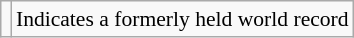<table class="wikitable" style="font-size:90%;">
<tr>
<td></td>
<td>Indicates a formerly held world record</td>
</tr>
</table>
